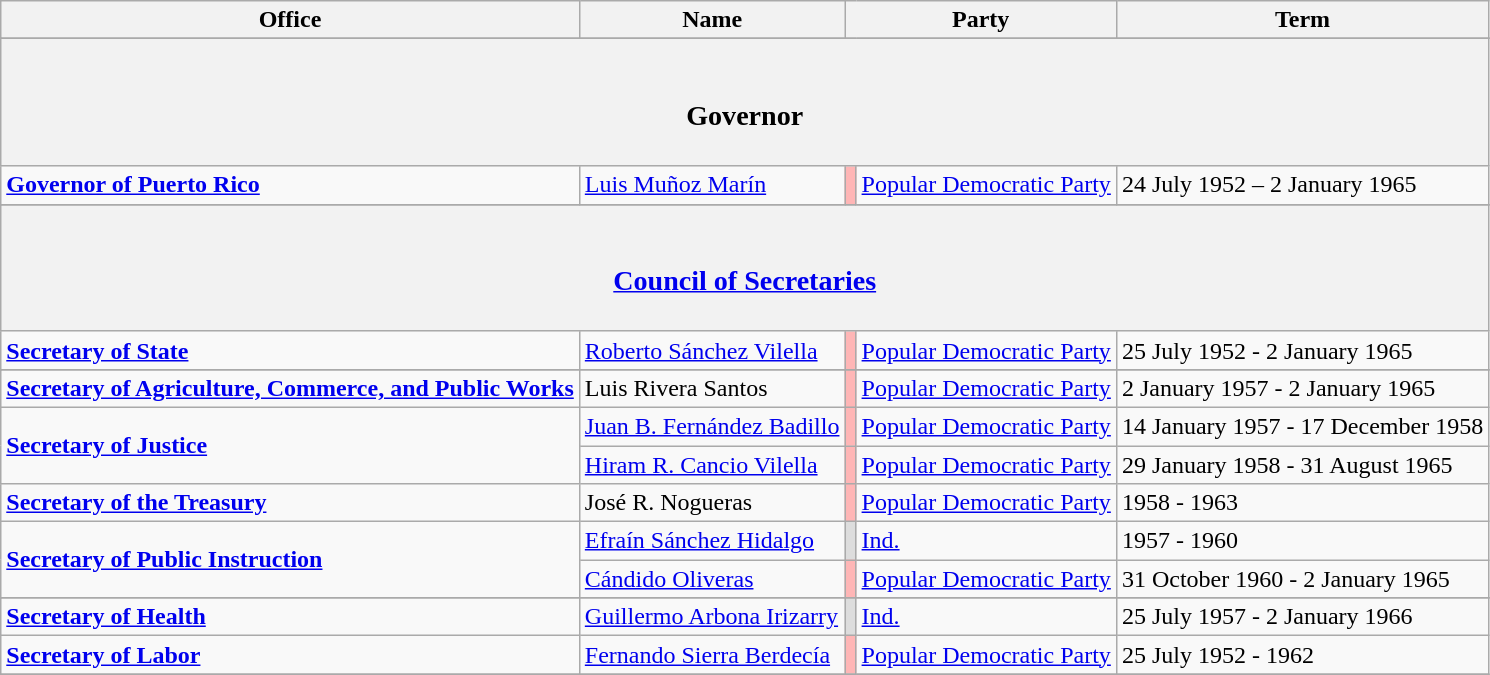<table class="wikitable">
<tr>
<th>Office</th>
<th>Name</th>
<th colspan="2">Party</th>
<th>Term</th>
</tr>
<tr>
</tr>
<tr>
<th colspan="9"><br><h3>Governor</h3></th>
</tr>
<tr>
<td rowspan="1"><strong><a href='#'>Governor of Puerto Rico</a></strong><br></td>
<td><a href='#'>Luis Muñoz Marín</a></td>
<td style="background-color:#FFB6B6"></td>
<td><a href='#'>Popular Democratic Party</a></td>
<td>24 July 1952 – 2 January 1965</td>
</tr>
<tr>
</tr>
<tr>
<th colspan="9"><br><h3><a href='#'>Council of Secretaries</a></h3></th>
</tr>
<tr>
<td rowspan="1"><strong><a href='#'>Secretary of State</a></strong><br></td>
<td><a href='#'>Roberto Sánchez Vilella</a></td>
<td style="background-color:#FFB6B6"></td>
<td><a href='#'>Popular Democratic Party</a></td>
<td>25 July 1952 - 2 January 1965</td>
</tr>
<tr>
</tr>
<tr>
<td rowspan="1"><strong><a href='#'>Secretary of Agriculture, Commerce, and Public Works</a></strong><br></td>
<td>Luis Rivera Santos </td>
<td style="background-color:#FFB6B6"></td>
<td><a href='#'>Popular Democratic Party</a></td>
<td>2 January 1957 - 2 January 1965</td>
</tr>
<tr>
<td rowspan="2"><strong><a href='#'>Secretary of Justice</a></strong><br></td>
<td><a href='#'>Juan B. Fernández Badillo</a></td>
<td style="background-color:#FFB6B6"></td>
<td><a href='#'>Popular Democratic Party</a></td>
<td>14 January 1957 - 17 December 1958</td>
</tr>
<tr>
<td><a href='#'>Hiram R. Cancio Vilella</a></td>
<td style="background-color:#FFB6B6"></td>
<td><a href='#'>Popular Democratic Party</a></td>
<td>29 January 1958 - 31 August 1965</td>
</tr>
<tr>
<td rowspan="1"><strong><a href='#'>Secretary of the Treasury</a></strong><br></td>
<td>José R. Nogueras </td>
<td style="background-color:#FFB6B6"></td>
<td><a href='#'>Popular Democratic Party</a></td>
<td>1958 - 1963</td>
</tr>
<tr>
<td rowspan="2"><strong><a href='#'>Secretary of Public Instruction</a></strong><br></td>
<td><a href='#'>Efraín Sánchez Hidalgo</a></td>
<td style="background-color:#DDDDDD"></td>
<td><a href='#'>Ind.</a></td>
<td>1957 - 1960</td>
</tr>
<tr>
<td><a href='#'>Cándido Oliveras</a></td>
<td style="background-color:#FFB6B6"></td>
<td><a href='#'>Popular Democratic Party</a></td>
<td>31 October 1960 - 2 January 1965</td>
</tr>
<tr>
</tr>
<tr>
<td rowspan="1"><strong><a href='#'>Secretary of Health</a></strong><br></td>
<td><a href='#'>Guillermo Arbona Irizarry</a></td>
<td style="background-color:#DDDDDD"></td>
<td><a href='#'>Ind.</a></td>
<td>25 July 1957 - 2 January 1966</td>
</tr>
<tr>
<td rowspan="1"><strong><a href='#'>Secretary of Labor</a></strong><br></td>
<td><a href='#'>Fernando Sierra Berdecía</a></td>
<td style="background-color:#FFB6B6"></td>
<td><a href='#'>Popular Democratic Party</a></td>
<td>25 July 1952 - 1962</td>
</tr>
<tr>
</tr>
</table>
